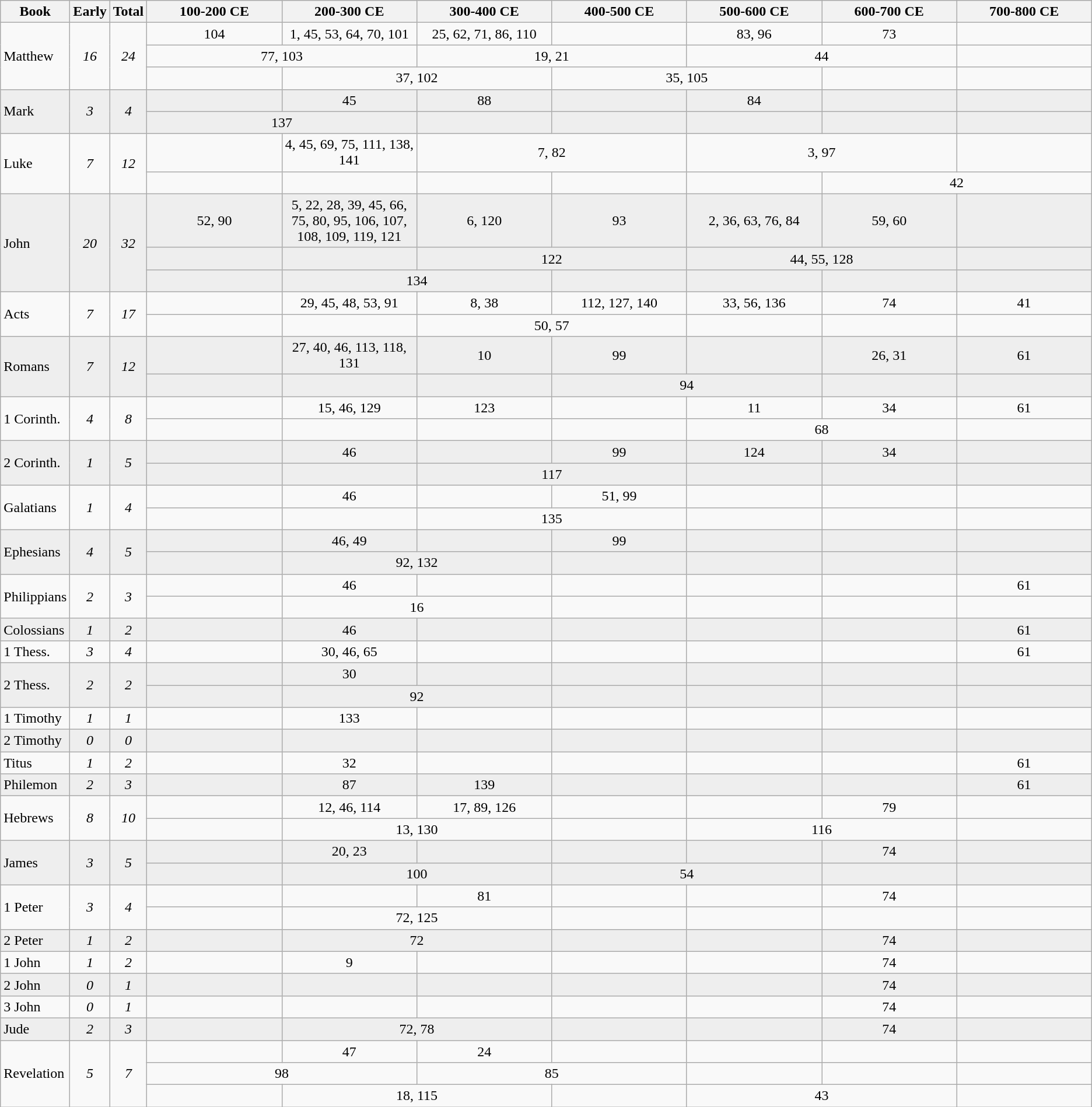<table class="wikitable" style="text-align:center">
<tr>
<th>Book</th>
<th>Early</th>
<th>Total</th>
<th Style="width: 200px;">100-200 CE</th>
<th Style="width: 200px;">200-300 CE</th>
<th Style="width: 200px;">300-400 CE</th>
<th Style="width: 200px;">400-500 CE</th>
<th Style="width: 200px;">500-600 CE</th>
<th Style="width: 200px;">600-700 CE</th>
<th Style="width: 200px;">700-800 CE</th>
</tr>
<tr>
<td rowspan=3 align="left">Matthew</td>
<td rowspan=3><em>16</em></td>
<td rowspan=3><em>24</em></td>
<td>104</td>
<td>1, 45, 53, 64, 70, 101</td>
<td>25, 62, 71, 86, 110</td>
<td></td>
<td>83, 96</td>
<td>73</td>
<td></td>
</tr>
<tr>
<td colspan=2>77, 103</td>
<td colspan=2>19, 21</td>
<td colspan=2>44</td>
<td></td>
</tr>
<tr>
<td></td>
<td colspan=2>37, 102</td>
<td colspan=2>35, 105</td>
<td></td>
<td></td>
</tr>
<tr style="background:#EEE">
<td rowspan=2 align="left">Mark</td>
<td rowspan=2><em>3</em></td>
<td rowspan=2><em>4</em></td>
<td></td>
<td>45</td>
<td>88</td>
<td></td>
<td>84</td>
<td></td>
<td></td>
</tr>
<tr style="background:#EEE">
<td colspan=2>137</td>
<td></td>
<td></td>
<td></td>
<td></td>
<td></td>
</tr>
<tr>
<td rowspan=2 align="left">Luke</td>
<td rowspan=2><em>7</em></td>
<td rowspan=2><em>12</em></td>
<td></td>
<td>4, 45, 69, 75, 111, 138, 141</td>
<td colspan=2>7, 82</td>
<td colspan=2>3, 97</td>
<td></td>
</tr>
<tr>
<td></td>
<td></td>
<td></td>
<td></td>
<td></td>
<td colspan=2>42</td>
</tr>
<tr style="background:#EEE">
<td rowspan=3 align="left">John</td>
<td rowspan=3><em>20</em></td>
<td rowspan=3><em>32</em></td>
<td>52, 90</td>
<td>5, 22, 28, 39, 45, 66, 75, 80, 95, 106, 107, 108, 109, 119, 121</td>
<td>6, 120</td>
<td>93</td>
<td>2, 36, 63, 76, 84</td>
<td>59, 60</td>
<td></td>
</tr>
<tr style="background:#EEE">
<td></td>
<td></td>
<td colspan=2>122</td>
<td colspan=2>44, 55, 128</td>
<td></td>
</tr>
<tr style="background:#EEE">
<td></td>
<td colspan=2>134</td>
<td></td>
<td></td>
<td></td>
<td></td>
</tr>
<tr>
<td rowspan=2 align="left">Acts</td>
<td rowspan=2><em>7</em></td>
<td rowspan=2><em>17</em></td>
<td></td>
<td>29, 45, 48, 53, 91</td>
<td>8, 38</td>
<td>112, 127, 140</td>
<td>33, 56, 136</td>
<td>74</td>
<td>41</td>
</tr>
<tr>
<td></td>
<td></td>
<td colspan=2>50, 57</td>
<td></td>
<td></td>
<td></td>
</tr>
<tr style="background:#EEE">
<td rowspan=2 align="left">Romans</td>
<td rowspan=2><em>7</em></td>
<td rowspan=2><em>12</em></td>
<td></td>
<td>27, 40, 46, 113, 118, 131</td>
<td>10</td>
<td>99</td>
<td></td>
<td>26, 31</td>
<td>61</td>
</tr>
<tr style="background:#EEE">
<td></td>
<td></td>
<td></td>
<td colspan=2>94</td>
<td></td>
<td></td>
</tr>
<tr>
<td rowspan=2 align="left">1 Corinth.</td>
<td rowspan=2><em>4</em></td>
<td rowspan=2><em>8</em></td>
<td></td>
<td>15, 46, 129</td>
<td>123</td>
<td></td>
<td>11</td>
<td>34</td>
<td>61</td>
</tr>
<tr>
<td></td>
<td></td>
<td></td>
<td></td>
<td colspan=2>68</td>
<td></td>
</tr>
<tr style="background:#EEE">
<td rowspan=2 align="left">2 Corinth.</td>
<td rowspan=2><em>1</em></td>
<td rowspan=2><em>5</em></td>
<td></td>
<td>46</td>
<td></td>
<td>99</td>
<td>124</td>
<td>34</td>
<td></td>
</tr>
<tr style="background:#EEE">
<td></td>
<td></td>
<td colspan=2>117</td>
<td></td>
<td></td>
<td></td>
</tr>
<tr>
<td rowspan=2 align="left">Galatians</td>
<td rowspan=2><em>1</em></td>
<td rowspan=2><em>4</em></td>
<td></td>
<td>46</td>
<td></td>
<td>51, 99</td>
<td></td>
<td></td>
<td></td>
</tr>
<tr>
<td></td>
<td></td>
<td colspan=2>135</td>
<td></td>
<td></td>
<td></td>
</tr>
<tr style="background:#EEE">
<td rowspan=2 align="left">Ephesians</td>
<td rowspan=2><em>4</em></td>
<td rowspan=2><em>5</em></td>
<td></td>
<td>46, 49</td>
<td></td>
<td>99</td>
<td></td>
<td></td>
<td></td>
</tr>
<tr style="background:#EEE">
<td></td>
<td colspan=2>92, 132</td>
<td></td>
<td></td>
<td></td>
<td></td>
</tr>
<tr>
<td rowspan=2 align="left">Philippians</td>
<td rowspan=2><em>2</em></td>
<td rowspan=2><em>3</em></td>
<td></td>
<td>46</td>
<td></td>
<td></td>
<td></td>
<td></td>
<td>61</td>
</tr>
<tr>
<td></td>
<td colspan=2>16</td>
<td></td>
<td></td>
<td></td>
<td></td>
</tr>
<tr style="background:#EEE">
<td align="left">Colossians</td>
<td><em>1</em></td>
<td><em>2</em></td>
<td></td>
<td>46</td>
<td></td>
<td></td>
<td></td>
<td></td>
<td>61</td>
</tr>
<tr>
<td align="left">1 Thess.</td>
<td><em>3</em></td>
<td><em>4</em></td>
<td></td>
<td>30, 46, 65</td>
<td></td>
<td></td>
<td></td>
<td></td>
<td>61</td>
</tr>
<tr style="background:#EEE">
<td rowspan=2 align="left">2 Thess.</td>
<td rowspan=2><em>2</em></td>
<td rowspan=2><em>2</em></td>
<td></td>
<td>30</td>
<td></td>
<td></td>
<td></td>
<td></td>
<td></td>
</tr>
<tr style="background:#EEE">
<td></td>
<td colspan=2>92</td>
<td></td>
<td></td>
<td></td>
<td></td>
</tr>
<tr>
<td align="left">1 Timothy</td>
<td><em>1</em></td>
<td><em>1</em></td>
<td></td>
<td>133</td>
<td></td>
<td></td>
<td></td>
<td></td>
<td></td>
</tr>
<tr style="background:#EEE">
<td align="left">2 Timothy</td>
<td><em>0</em></td>
<td><em>0</em></td>
<td></td>
<td></td>
<td></td>
<td></td>
<td></td>
<td></td>
<td></td>
</tr>
<tr>
<td align="left">Titus</td>
<td><em>1</em></td>
<td><em>2</em></td>
<td></td>
<td>32</td>
<td></td>
<td></td>
<td></td>
<td></td>
<td>61</td>
</tr>
<tr style="background:#EEE">
<td align="left">Philemon</td>
<td><em>2</em></td>
<td><em>3</em></td>
<td></td>
<td>87</td>
<td>139</td>
<td></td>
<td></td>
<td></td>
<td>61</td>
</tr>
<tr>
<td rowspan=2 align="left">Hebrews</td>
<td rowspan=2><em>8</em></td>
<td rowspan=2><em>10</em></td>
<td></td>
<td>12, 46, 114</td>
<td>17, 89, 126</td>
<td></td>
<td></td>
<td>79</td>
<td></td>
</tr>
<tr>
<td></td>
<td colspan=2>13, 130</td>
<td></td>
<td colspan=2>116</td>
<td></td>
</tr>
<tr style="background:#EEE">
<td rowspan=2 align="left">James</td>
<td rowspan=2><em>3</em></td>
<td rowspan=2><em>5</em></td>
<td></td>
<td>20, 23</td>
<td></td>
<td></td>
<td></td>
<td>74</td>
<td></td>
</tr>
<tr style="background:#EEE">
<td></td>
<td colspan=2>100</td>
<td colspan=2>54</td>
<td></td>
<td></td>
</tr>
<tr>
<td rowspan=2 align="left">1 Peter</td>
<td rowspan=2><em>3</em></td>
<td rowspan=2><em>4</em></td>
<td></td>
<td></td>
<td>81</td>
<td></td>
<td></td>
<td>74</td>
<td></td>
</tr>
<tr>
<td></td>
<td colspan=2>72, 125</td>
<td></td>
<td></td>
<td></td>
<td></td>
</tr>
<tr style="background:#EEE">
<td align="left">2 Peter</td>
<td><em>1</em></td>
<td><em>2</em></td>
<td></td>
<td colspan=2>72</td>
<td></td>
<td></td>
<td>74</td>
<td></td>
</tr>
<tr>
<td align="left">1 John</td>
<td><em>1</em></td>
<td><em>2</em></td>
<td></td>
<td>9</td>
<td></td>
<td></td>
<td></td>
<td>74</td>
<td></td>
</tr>
<tr style="background:#EEE">
<td align="left">2 John</td>
<td><em>0</em></td>
<td><em>1</em></td>
<td></td>
<td></td>
<td></td>
<td></td>
<td></td>
<td>74</td>
<td></td>
</tr>
<tr>
<td align="left">3 John</td>
<td><em>0</em></td>
<td><em>1</em></td>
<td></td>
<td></td>
<td></td>
<td></td>
<td></td>
<td>74</td>
<td></td>
</tr>
<tr style="background:#EEE">
<td align="left">Jude</td>
<td><em>2</em></td>
<td><em>3</em></td>
<td></td>
<td colspan=2>72, 78</td>
<td></td>
<td></td>
<td>74</td>
<td></td>
</tr>
<tr>
<td rowspan=3 align="left">Revelation</td>
<td rowspan=3><em>5</em></td>
<td rowspan=3><em>7</em></td>
<td></td>
<td>47</td>
<td>24</td>
<td></td>
<td></td>
<td></td>
<td></td>
</tr>
<tr>
<td colspan=2>98</td>
<td colspan=2>85</td>
<td></td>
<td></td>
<td></td>
</tr>
<tr>
<td></td>
<td colspan=2>18, 115</td>
<td></td>
<td colspan=2>43</td>
<td></td>
</tr>
</table>
